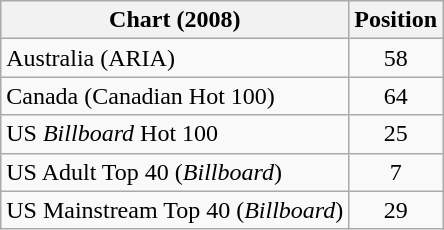<table class="wikitable sortable">
<tr>
<th>Chart (2008)</th>
<th>Position</th>
</tr>
<tr>
<td>Australia (ARIA)</td>
<td align="center">58</td>
</tr>
<tr>
<td>Canada (Canadian Hot 100)</td>
<td align="center">64</td>
</tr>
<tr>
<td>US <em>Billboard</em> Hot 100</td>
<td align="center">25</td>
</tr>
<tr>
<td>US Adult Top 40 (<em>Billboard</em>)</td>
<td align="center">7</td>
</tr>
<tr>
<td>US Mainstream Top 40 (<em>Billboard</em>)</td>
<td align="center">29</td>
</tr>
</table>
